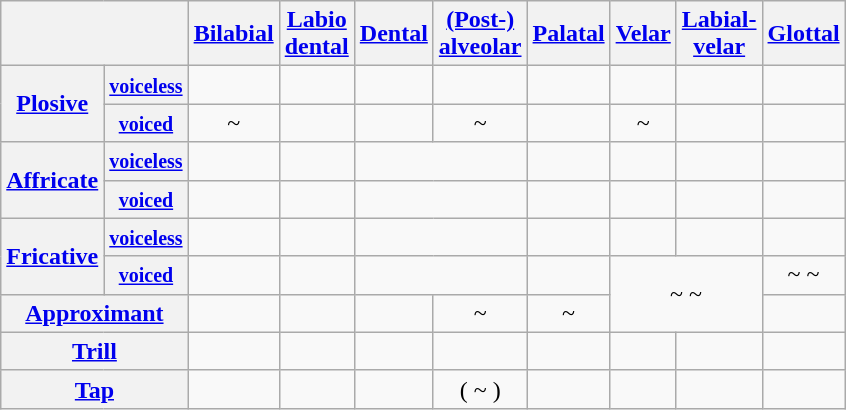<table class="wikitable" style=text-align:center>
<tr>
<th colspan="2"></th>
<th><a href='#'>Bilabial</a></th>
<th><a href='#'>Labio<br>dental</a></th>
<th><a href='#'>Dental</a></th>
<th><a href='#'>(Post-)<br>alveolar</a></th>
<th><a href='#'>Palatal</a></th>
<th><a href='#'>Velar</a></th>
<th><a href='#'>Labial-<br>velar</a></th>
<th><a href='#'>Glottal</a></th>
</tr>
<tr>
<th rowspan="2"><a href='#'>Plosive</a></th>
<th><small><a href='#'>voiceless</a></small></th>
<td></td>
<td></td>
<td></td>
<td></td>
<td></td>
<td></td>
<td></td>
<td></td>
</tr>
<tr>
<th><small><a href='#'>voiced</a></small></th>
<td> ~ </td>
<td></td>
<td></td>
<td> ~ </td>
<td></td>
<td> ~ </td>
<td></td>
<td></td>
</tr>
<tr>
<th rowspan="2"><a href='#'>Affricate</a></th>
<th><small><a href='#'>voiceless</a></small></th>
<td></td>
<td></td>
<td colspan=2></td>
<td></td>
<td></td>
<td></td>
<td></td>
</tr>
<tr>
<th><small><a href='#'>voiced</a></small></th>
<td></td>
<td></td>
<td colspan=2></td>
<td></td>
<td></td>
<td></td>
<td></td>
</tr>
<tr>
<th rowspan="2"><a href='#'>Fricative</a></th>
<th><small><a href='#'>voiceless</a></small></th>
<td></td>
<td></td>
<td colspan=2></td>
<td></td>
<td></td>
<td></td>
<td></td>
</tr>
<tr>
<th><small><a href='#'>voiced</a></small></th>
<td></td>
<td></td>
<td colspan=2></td>
<td></td>
<td colspan="2" rowspan="2"> ~  ~ </td>
<td> ~  ~ </td>
</tr>
<tr>
<th colspan="2"><a href='#'>Approximant</a></th>
<td></td>
<td></td>
<td></td>
<td> ~ </td>
<td> ~ </td>
<td></td>
</tr>
<tr>
<th colspan="2"><a href='#'>Trill</a></th>
<td></td>
<td></td>
<td></td>
<td></td>
<td></td>
<td></td>
<td></td>
<td></td>
</tr>
<tr>
<th colspan="2"><a href='#'>Tap</a></th>
<td></td>
<td></td>
<td></td>
<td>( ~ )</td>
<td></td>
<td></td>
<td></td>
<td></td>
</tr>
</table>
